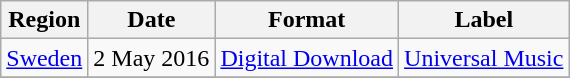<table class=wikitable>
<tr>
<th>Region</th>
<th>Date</th>
<th>Format</th>
<th>Label</th>
</tr>
<tr>
<td><a href='#'>Sweden</a></td>
<td>2 May 2016</td>
<td><a href='#'>Digital Download</a></td>
<td><a href='#'>Universal Music</a></td>
</tr>
<tr>
</tr>
</table>
